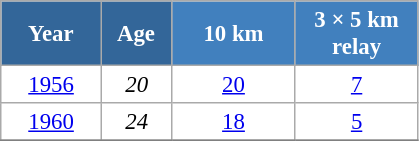<table class="wikitable" style="font-size:95%; text-align:center; border:grey solid 1px; border-collapse:collapse; background:#ffffff;">
<tr>
<th style="background-color:#369; color:white; width:60px;"> Year </th>
<th style="background-color:#369; color:white; width:40px;"> Age </th>
<th style="background-color:#4180be; color:white; width:75px;"> 10 km </th>
<th style="background-color:#4180be; color:white; width:75px;"> 3 × 5 km <br> relay </th>
</tr>
<tr>
<td><a href='#'>1956</a></td>
<td><em>20</em></td>
<td><a href='#'>20</a></td>
<td><a href='#'>7</a></td>
</tr>
<tr>
<td><a href='#'>1960</a></td>
<td><em>24</em></td>
<td><a href='#'>18</a></td>
<td><a href='#'>5</a></td>
</tr>
<tr>
</tr>
</table>
